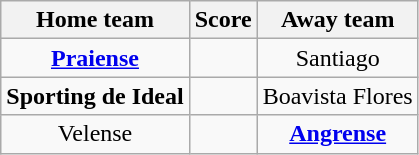<table class="wikitable" style="text-align: center">
<tr>
<th>Home team</th>
<th>Score</th>
<th>Away team</th>
</tr>
<tr>
<td><strong><a href='#'>Praiense</a></strong> </td>
<td></td>
<td>Santiago </td>
</tr>
<tr>
<td><strong>Sporting de Ideal</strong> </td>
<td></td>
<td>Boavista Flores </td>
</tr>
<tr>
<td>Velense </td>
<td></td>
<td><strong><a href='#'>Angrense</a></strong> </td>
</tr>
</table>
